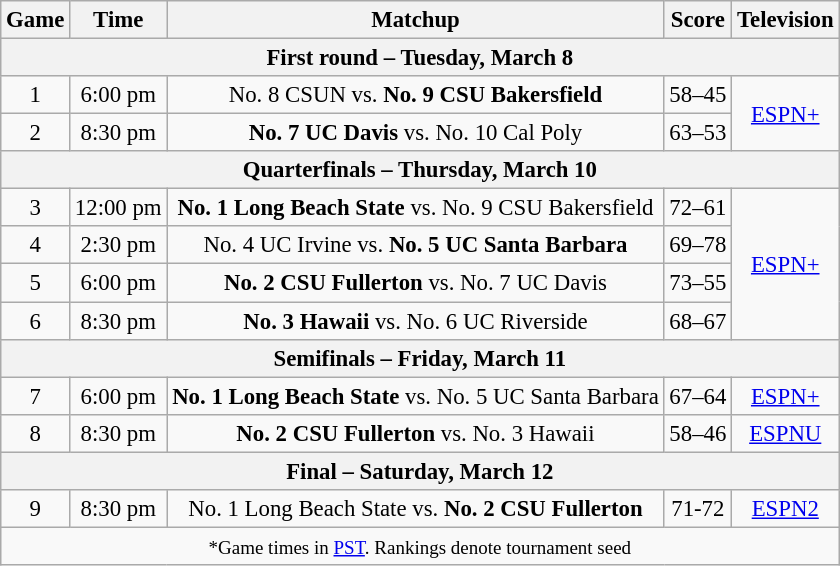<table class="wikitable" style="font-size: 95%;text-align:center">
<tr>
<th>Game</th>
<th>Time </th>
<th>Matchup</th>
<th>Score</th>
<th>Television</th>
</tr>
<tr>
<th colspan=5>First round – Tuesday, March 8</th>
</tr>
<tr>
<td>1</td>
<td>6:00 pm</td>
<td>No. 8 CSUN  vs. <strong>No. 9 CSU Bakersfield</strong></td>
<td>58–45</td>
<td rowspan=2><a href='#'>ESPN+</a></td>
</tr>
<tr>
<td>2</td>
<td>8:30 pm</td>
<td><strong>No. 7 UC Davis</strong> vs. No. 10 Cal Poly</td>
<td>63–53</td>
</tr>
<tr>
<th colspan=5>Quarterfinals – Thursday, March 10</th>
</tr>
<tr>
<td>3</td>
<td>12:00 pm</td>
<td><strong>No. 1 Long Beach State</strong> vs. No. 9 CSU Bakersfield</td>
<td>72–61</td>
<td rowspan=4><a href='#'>ESPN+</a></td>
</tr>
<tr>
<td>4</td>
<td>2:30 pm</td>
<td>No. 4 UC Irvine vs. <strong>No. 5 UC Santa Barbara</strong></td>
<td>69–78</td>
</tr>
<tr>
<td>5</td>
<td>6:00 pm</td>
<td><strong>No. 2 CSU Fullerton</strong> vs. No. 7 UC Davis</td>
<td>73–55</td>
</tr>
<tr>
<td>6</td>
<td>8:30 pm</td>
<td><strong>No. 3 Hawaii</strong> vs. No. 6 UC Riverside</td>
<td>68–67</td>
</tr>
<tr>
<th colspan=5>Semifinals – Friday, March 11</th>
</tr>
<tr>
<td>7</td>
<td>6:00 pm</td>
<td><strong>No. 1 Long Beach State</strong> vs. No. 5 UC Santa Barbara</td>
<td>67–64</td>
<td><a href='#'>ESPN+</a></td>
</tr>
<tr>
<td>8</td>
<td>8:30 pm</td>
<td><strong>No. 2 CSU Fullerton</strong> vs. No. 3 Hawaii</td>
<td>58–46</td>
<td><a href='#'>ESPNU</a></td>
</tr>
<tr>
<th colspan=5>Final – Saturday, March 12</th>
</tr>
<tr>
<td>9</td>
<td>8:30 pm</td>
<td>No. 1 Long Beach State vs. <strong>No. 2 CSU Fullerton</strong></td>
<td>71-72</td>
<td><a href='#'>ESPN2</a></td>
</tr>
<tr>
<td colspan=5><small>*Game times in <a href='#'>PST</a>. Rankings denote tournament seed</small></td>
</tr>
</table>
